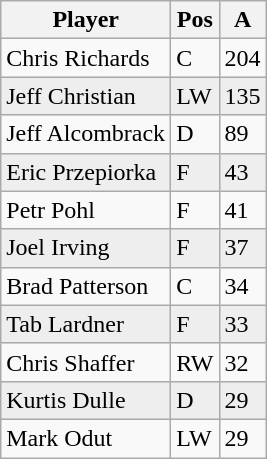<table class="wikitable">
<tr>
<th>Player</th>
<th>Pos</th>
<th>A</th>
</tr>
<tr>
<td align="left">Chris Richards</td>
<td>C</td>
<td>204</td>
</tr>
<tr bgcolor="#eeeeee">
<td align="left">Jeff Christian</td>
<td>LW</td>
<td>135</td>
</tr>
<tr>
<td align="left">Jeff Alcombrack</td>
<td>D</td>
<td>89</td>
</tr>
<tr bgcolor="#eeeeee">
<td align="left">Eric Przepiorka</td>
<td>F</td>
<td>43</td>
</tr>
<tr>
<td align="left">Petr Pohl</td>
<td>F</td>
<td>41</td>
</tr>
<tr bgcolor="#eeeeee">
<td align="left">Joel Irving</td>
<td>F</td>
<td>37</td>
</tr>
<tr>
<td align="left">Brad Patterson</td>
<td>C</td>
<td>34</td>
</tr>
<tr bgcolor="#eeeeee">
<td align="left">Tab Lardner</td>
<td>F</td>
<td>33</td>
</tr>
<tr>
<td align="left">Chris Shaffer</td>
<td>RW</td>
<td>32</td>
</tr>
<tr bgcolor="#eeeeee">
<td align="left">Kurtis Dulle</td>
<td>D</td>
<td>29</td>
</tr>
<tr>
<td align="left">Mark Odut</td>
<td>LW</td>
<td>29</td>
</tr>
</table>
